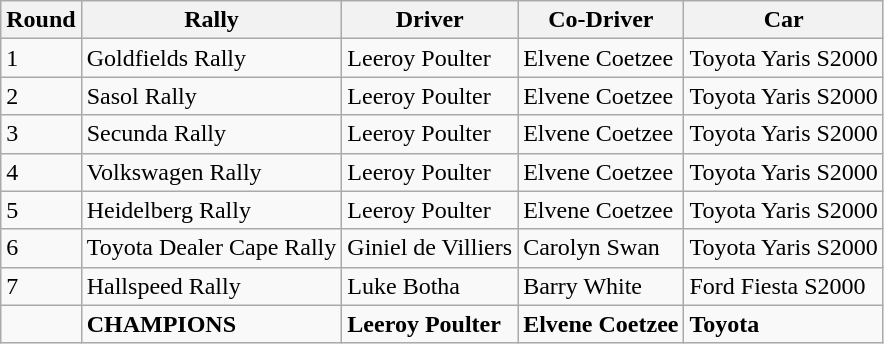<table class="wikitable">
<tr>
<th>Round</th>
<th>Rally</th>
<th>Driver</th>
<th>Co-Driver</th>
<th>Car</th>
</tr>
<tr>
<td>1</td>
<td>Goldfields Rally</td>
<td>Leeroy Poulter</td>
<td>Elvene Coetzee</td>
<td>Toyota Yaris S2000</td>
</tr>
<tr>
<td>2</td>
<td>Sasol Rally</td>
<td>Leeroy Poulter</td>
<td>Elvene Coetzee</td>
<td>Toyota Yaris S2000</td>
</tr>
<tr>
<td>3</td>
<td>Secunda Rally</td>
<td>Leeroy Poulter</td>
<td>Elvene Coetzee</td>
<td>Toyota Yaris S2000</td>
</tr>
<tr>
<td>4</td>
<td>Volkswagen Rally</td>
<td>Leeroy Poulter</td>
<td>Elvene Coetzee</td>
<td>Toyota Yaris S2000</td>
</tr>
<tr>
<td>5</td>
<td>Heidelberg Rally</td>
<td>Leeroy Poulter</td>
<td>Elvene Coetzee</td>
<td>Toyota Yaris S2000</td>
</tr>
<tr>
<td>6</td>
<td>Toyota Dealer Cape Rally</td>
<td>Giniel de Villiers</td>
<td>Carolyn Swan</td>
<td>Toyota Yaris S2000</td>
</tr>
<tr>
<td>7</td>
<td>Hallspeed Rally</td>
<td>Luke Botha</td>
<td>Barry White</td>
<td>Ford Fiesta S2000</td>
</tr>
<tr>
<td></td>
<td><strong>CHAMPIONS</strong></td>
<td><strong>Leeroy Poulter</strong></td>
<td><strong>Elvene Coetzee</strong></td>
<td><strong>Toyota</strong></td>
</tr>
</table>
